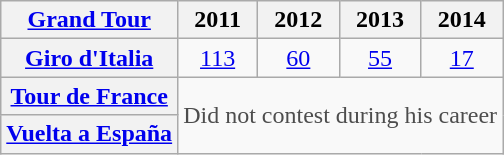<table class="wikitable plainrowheaders">
<tr>
<th scope="col"><a href='#'>Grand Tour</a></th>
<th scope="col">2011</th>
<th scope="col">2012</th>
<th scope="col">2013</th>
<th scope="col">2014</th>
</tr>
<tr style="text-align:center;">
<th scope="row"> <a href='#'>Giro d'Italia</a></th>
<td><a href='#'>113</a></td>
<td><a href='#'>60</a></td>
<td><a href='#'>55</a></td>
<td><a href='#'>17</a></td>
</tr>
<tr style="text-align:center;">
<th scope="row"> <a href='#'>Tour de France</a></th>
<td style="color:#4d4d4d;" colspan=4 rowspan=2>Did not contest during his career</td>
</tr>
<tr style="text-align:center;">
<th scope="row"> <a href='#'>Vuelta a España</a></th>
</tr>
</table>
